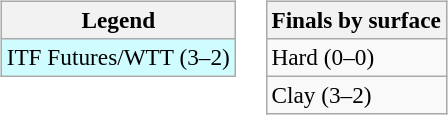<table>
<tr valign=top>
<td><br><table class="wikitable" style=font-size:97%>
<tr>
<th>Legend</th>
</tr>
<tr style="background:#cffcff;">
<td>ITF Futures/WTT (3–2)</td>
</tr>
</table>
</td>
<td><br><table class="wikitable" style=font-size:97%>
<tr>
<th>Finals by surface</th>
</tr>
<tr>
<td>Hard (0–0)</td>
</tr>
<tr>
<td>Clay (3–2)</td>
</tr>
</table>
</td>
</tr>
</table>
